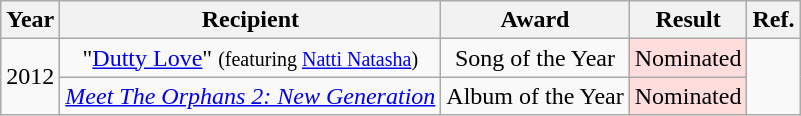<table class="wikitable">
<tr>
<th align="center">Year</th>
<th align="center">Recipient</th>
<th align="center">Award</th>
<th align="center">Result</th>
<th align="center">Ref.</th>
</tr>
<tr>
<td align="center" rowspan="2">2012</td>
<td align="center">"<a href='#'>Dutty Love</a>" <small>(featuring <a href='#'>Natti Natasha</a>)</small></td>
<td align="center">Song of the Year</td>
<td align="center" style="background-color: #FDD">Nominated</td>
<td align="center" rowspan="2"></td>
</tr>
<tr>
<td align="center"><a href='#'><em>Meet The Orphans 2: New Generation</em></a></td>
<td align="center">Album of the Year</td>
<td align="center" style="background-color: #FDD">Nominated</td>
</tr>
</table>
